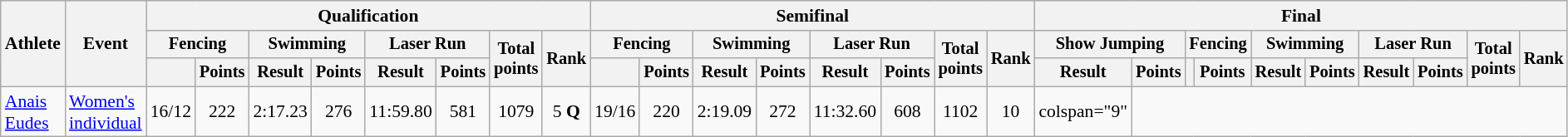<table class="wikitable" style="text-align:center; font-size:90%">
<tr>
<th rowspan="3">Athlete</th>
<th rowspan="3">Event</th>
<th colspan="8">Qualification</th>
<th colspan="8">Semifinal</th>
<th colspan="10">Final</th>
</tr>
<tr style="font-size:95%">
<th colspan="2">Fencing</th>
<th colspan="2">Swimming</th>
<th colspan="2">Laser Run</th>
<th rowspan="2">Total points</th>
<th rowspan="2">Rank</th>
<th colspan="2">Fencing</th>
<th colspan="2">Swimming</th>
<th colspan="2">Laser Run</th>
<th rowspan="2">Total points</th>
<th rowspan="2">Rank</th>
<th colspan="2">Show Jumping</th>
<th colspan="2">Fencing</th>
<th colspan="2">Swimming</th>
<th colspan="2">Laser Run</th>
<th rowspan="2">Total points</th>
<th rowspan="2">Rank</th>
</tr>
<tr style="font-size:95%">
<th></th>
<th>Points</th>
<th>Result</th>
<th>Points</th>
<th>Result</th>
<th>Points</th>
<th></th>
<th>Points</th>
<th>Result</th>
<th>Points</th>
<th>Result</th>
<th>Points</th>
<th>Result</th>
<th>Points</th>
<th></th>
<th>Points</th>
<th>Result</th>
<th>Points</th>
<th>Result</th>
<th>Points</th>
</tr>
<tr>
<td align="left"><a href='#'>Anais Eudes</a></td>
<td align="left"><a href='#'>Women's individual</a></td>
<td>16/12</td>
<td>222</td>
<td>2:17.23</td>
<td>276</td>
<td>11:59.80</td>
<td>581</td>
<td>1079</td>
<td>5 <strong>Q</strong></td>
<td>19/16</td>
<td>220</td>
<td>2:19.09</td>
<td>272</td>
<td>11:32.60</td>
<td>608</td>
<td>1102</td>
<td>10</td>
<td>colspan="9" </td>
</tr>
</table>
